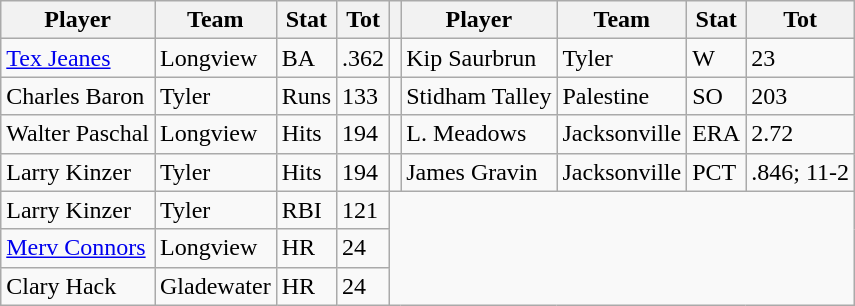<table class="wikitable">
<tr>
<th>Player</th>
<th>Team</th>
<th>Stat</th>
<th>Tot</th>
<th></th>
<th>Player</th>
<th>Team</th>
<th>Stat</th>
<th>Tot</th>
</tr>
<tr>
<td><a href='#'>Tex Jeanes</a></td>
<td>Longview</td>
<td>BA</td>
<td>.362</td>
<td></td>
<td>Kip Saurbrun</td>
<td>Tyler</td>
<td>W</td>
<td>23</td>
</tr>
<tr>
<td>Charles Baron</td>
<td>Tyler</td>
<td>Runs</td>
<td>133</td>
<td></td>
<td>Stidham Talley</td>
<td>Palestine</td>
<td>SO</td>
<td>203</td>
</tr>
<tr>
<td>Walter Paschal</td>
<td>Longview</td>
<td>Hits</td>
<td>194</td>
<td></td>
<td>L. Meadows</td>
<td>Jacksonville</td>
<td>ERA</td>
<td>2.72</td>
</tr>
<tr>
<td>Larry Kinzer</td>
<td>Tyler</td>
<td>Hits</td>
<td>194</td>
<td></td>
<td>James Gravin</td>
<td>Jacksonville</td>
<td>PCT</td>
<td>.846; 11-2</td>
</tr>
<tr>
<td>Larry Kinzer</td>
<td>Tyler</td>
<td>RBI</td>
<td>121</td>
</tr>
<tr>
<td><a href='#'>Merv Connors</a></td>
<td>Longview</td>
<td>HR</td>
<td>24</td>
</tr>
<tr>
<td>Clary Hack</td>
<td>Gladewater</td>
<td>HR</td>
<td>24</td>
</tr>
</table>
